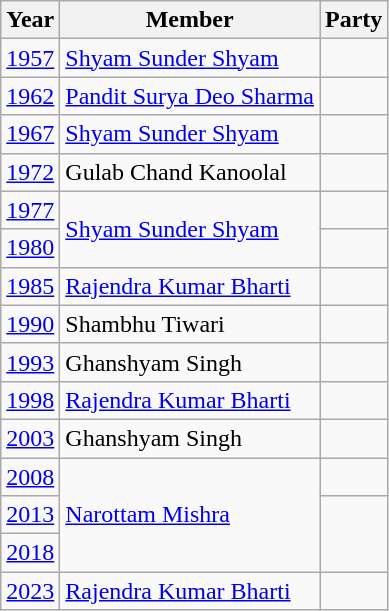<table class="wikitable sortable">
<tr>
<th>Year</th>
<th>Member</th>
<th colspan="2">Party</th>
</tr>
<tr>
<td><a href='#'>1957</a></td>
<td><a href='#'>Shyam Sunder Shyam</a></td>
<td></td>
</tr>
<tr>
<td><a href='#'>1962</a></td>
<td><a href='#'>Pandit Surya Deo Sharma</a></td>
<td></td>
</tr>
<tr>
<td><a href='#'>1967</a></td>
<td><a href='#'>Shyam Sunder Shyam</a></td>
<td></td>
</tr>
<tr>
<td><a href='#'>1972</a></td>
<td>Gulab Chand Kanoolal</td>
<td></td>
</tr>
<tr>
<td><a href='#'>1977</a></td>
<td rowspan=2><a href='#'>Shyam Sunder Shyam</a></td>
<td></td>
</tr>
<tr>
<td><a href='#'>1980</a></td>
<td></td>
</tr>
<tr>
<td><a href='#'>1985</a></td>
<td><a href='#'>Rajendra Kumar Bharti</a></td>
<td></td>
</tr>
<tr>
<td><a href='#'>1990</a></td>
<td>Shambhu Tiwari</td>
<td></td>
</tr>
<tr>
<td><a href='#'>1993</a></td>
<td>Ghanshyam Singh</td>
<td></td>
</tr>
<tr>
<td><a href='#'>1998</a></td>
<td><a href='#'>Rajendra Kumar Bharti</a></td>
<td></td>
</tr>
<tr>
<td><a href='#'>2003</a></td>
<td>Ghanshyam Singh</td>
<td></td>
</tr>
<tr>
<td><a href='#'>2008</a></td>
<td rowspan=3><a href='#'>Narottam Mishra</a></td>
<td></td>
</tr>
<tr>
<td><a href='#'>2013</a></td>
</tr>
<tr>
<td><a href='#'>2018</a></td>
</tr>
<tr>
<td><a href='#'>2023</a></td>
<td><a href='#'>Rajendra Kumar Bharti</a></td>
<td></td>
</tr>
</table>
